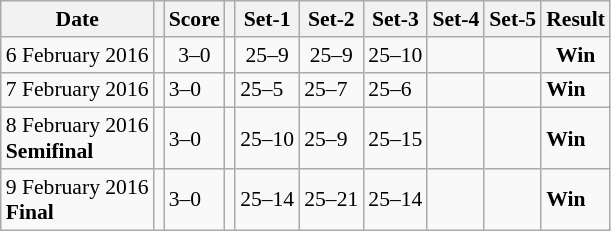<table class="wikitable" border="1" style="font-size:90%;" style="text-align:center;">
<tr>
<th>Date</th>
<th></th>
<th>Score</th>
<th></th>
<th>Set-1</th>
<th>Set-2</th>
<th>Set-3</th>
<th>Set-4</th>
<th>Set-5</th>
<th>Result</th>
</tr>
<tr align=center>
<td>6 February 2016</td>
<td></td>
<td>3–0</td>
<td></td>
<td>25–9</td>
<td>25–9</td>
<td>25–10</td>
<td></td>
<td></td>
<td><strong>Win</strong></td>
</tr>
<tr>
<td>7 February 2016</td>
<td></td>
<td>3–0</td>
<td></td>
<td>25–5</td>
<td>25–7</td>
<td>25–6</td>
<td></td>
<td></td>
<td><strong>Win</strong></td>
</tr>
<tr>
<td>8 February 2016<br><strong>Semifinal</strong></td>
<td></td>
<td>3–0</td>
<td></td>
<td>25–10</td>
<td>25–9</td>
<td>25–15</td>
<td></td>
<td></td>
<td><strong>Win</strong></td>
</tr>
<tr>
<td>9 February 2016<br><strong>Final</strong></td>
<td></td>
<td>3–0</td>
<td></td>
<td>25–14</td>
<td>25–21</td>
<td>25–14</td>
<td></td>
<td></td>
<td><strong>Win</strong><br></td>
</tr>
</table>
